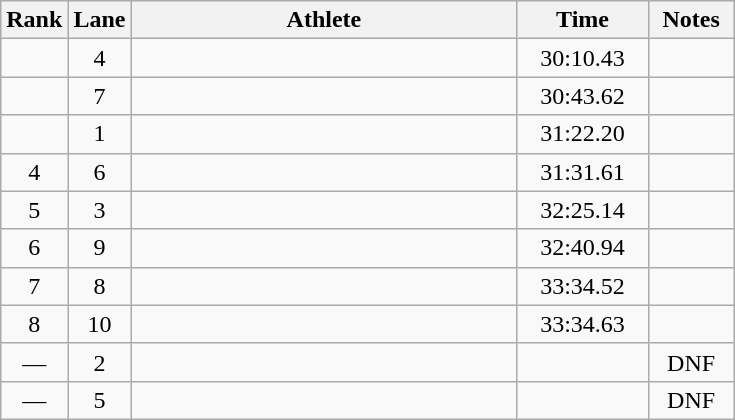<table class="wikitable sortable" style="text-align:center">
<tr>
<th width=10>Rank</th>
<th width=10>Lane</th>
<th width=250>Athlete</th>
<th width=80>Time</th>
<th width=50>Notes</th>
</tr>
<tr>
<td></td>
<td>4</td>
<td align=left></td>
<td>30:10.43</td>
<td></td>
</tr>
<tr>
<td></td>
<td>7</td>
<td align=left></td>
<td>30:43.62</td>
<td></td>
</tr>
<tr>
<td></td>
<td>1</td>
<td align=left></td>
<td>31:22.20</td>
<td></td>
</tr>
<tr>
<td>4</td>
<td>6</td>
<td align=left></td>
<td>31:31.61</td>
<td></td>
</tr>
<tr>
<td>5</td>
<td>3</td>
<td align=left></td>
<td>32:25.14</td>
<td></td>
</tr>
<tr>
<td>6</td>
<td>9</td>
<td align=left></td>
<td>32:40.94</td>
<td></td>
</tr>
<tr>
<td>7</td>
<td>8</td>
<td align=left></td>
<td>33:34.52</td>
<td></td>
</tr>
<tr>
<td>8</td>
<td>10</td>
<td align=left></td>
<td>33:34.63</td>
<td></td>
</tr>
<tr>
<td>—</td>
<td>2</td>
<td align=left></td>
<td></td>
<td>DNF</td>
</tr>
<tr>
<td>—</td>
<td>5</td>
<td align=left></td>
<td></td>
<td>DNF</td>
</tr>
</table>
